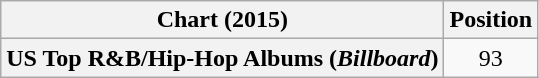<table class="wikitable plainrowheaders" style="text-align:center">
<tr>
<th scope="col">Chart (2015)</th>
<th scope="col">Position</th>
</tr>
<tr>
<th scope="row">US Top R&B/Hip-Hop Albums (<em>Billboard</em>)</th>
<td>93</td>
</tr>
</table>
